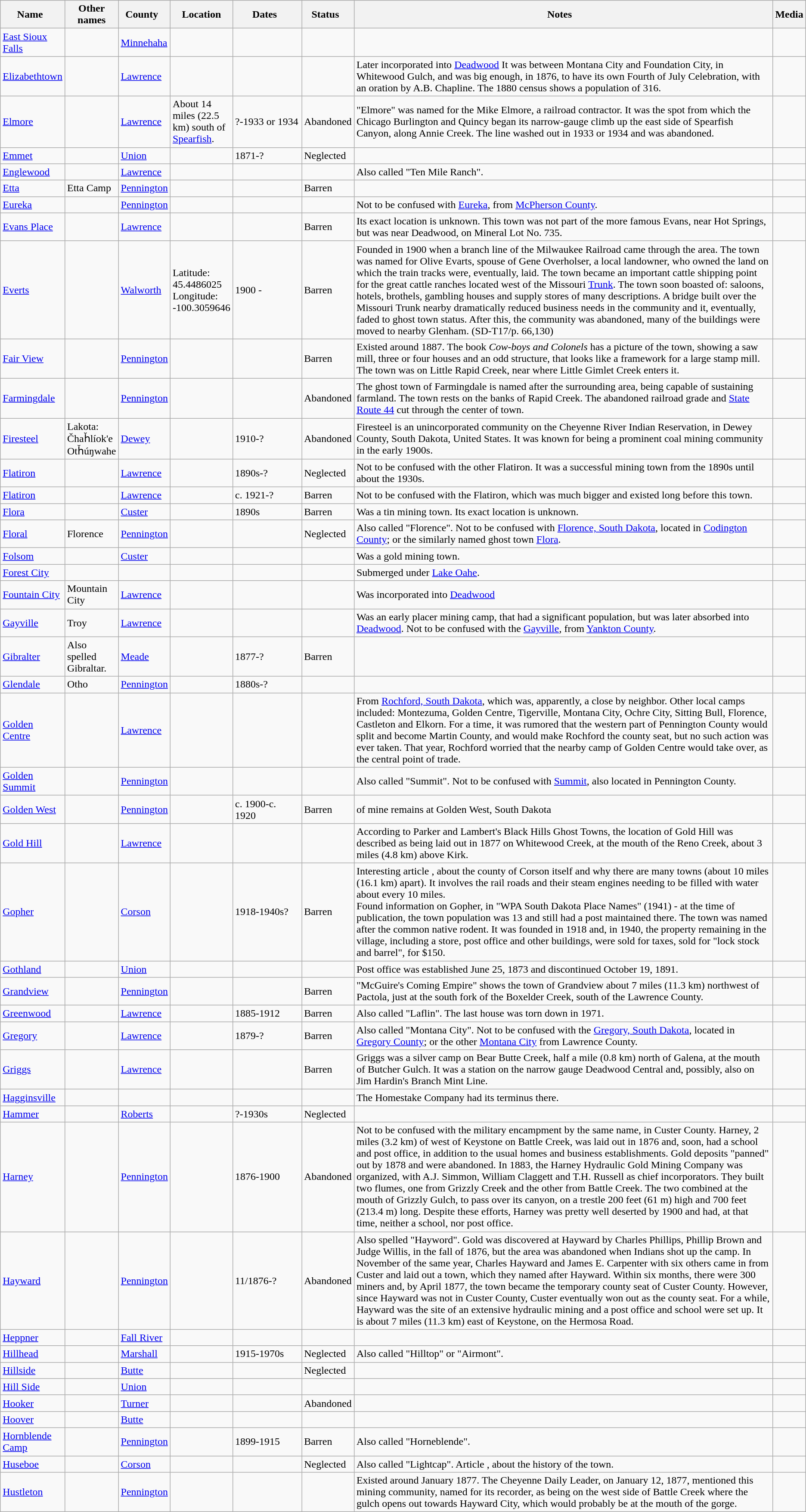<table class="wikitable sortable">
<tr>
<th width="80"><strong>Name</strong>  </th>
<th>Other names</th>
<th width="50"><strong>County</strong>  </th>
<th>Location</th>
<th width="100"><strong>Dates</strong>  </th>
<th width="50"><strong>Status</strong>  </th>
<th width="650" class="unsortable"><strong>Notes</strong>   </th>
<th>Media</th>
</tr>
<tr ->
<td><a href='#'>East Sioux Falls</a></td>
<td></td>
<td><a href='#'>Minnehaha</a></td>
<td></td>
<td></td>
<td></td>
<td></td>
<td></td>
</tr>
<tr ->
<td><a href='#'>Elizabethtown</a></td>
<td></td>
<td><a href='#'>Lawrence</a></td>
<td></td>
<td></td>
<td></td>
<td>Later incorporated into <a href='#'>Deadwood</a>  It was between Montana City and Foundation City, in Whitewood Gulch, and was big enough, in 1876, to have its own Fourth of July Celebration, with an oration by A.B. Chapline. The 1880 census shows a population of 316.</td>
<td></td>
</tr>
<tr ->
<td><a href='#'>Elmore</a></td>
<td></td>
<td><a href='#'>Lawrence</a></td>
<td>About 14 miles (22.5 km) south of <a href='#'>Spearfish</a>.</td>
<td>?-1933 or 1934</td>
<td>Abandoned</td>
<td>"Elmore" was named for the Mike Elmore, a railroad contractor. It was the spot from which the Chicago Burlington and Quincy began its narrow-gauge climb up the east side of Spearfish Canyon, along Annie Creek. The line washed out in 1933 or 1934 and was abandoned.</td>
<td></td>
</tr>
<tr ->
<td><a href='#'>Emmet</a></td>
<td></td>
<td><a href='#'>Union</a></td>
<td></td>
<td>1871-?</td>
<td>Neglected</td>
<td></td>
<td></td>
</tr>
<tr ->
<td><a href='#'>Englewood</a></td>
<td></td>
<td><a href='#'>Lawrence</a></td>
<td></td>
<td></td>
<td></td>
<td>Also called "Ten Mile Ranch".</td>
<td></td>
</tr>
<tr ->
<td><a href='#'>Etta</a></td>
<td>Etta Camp</td>
<td><a href='#'>Pennington</a></td>
<td></td>
<td></td>
<td>Barren</td>
<td></td>
<td></td>
</tr>
<tr ->
<td><a href='#'>Eureka</a></td>
<td></td>
<td><a href='#'>Pennington</a></td>
<td></td>
<td></td>
<td></td>
<td>Not to be confused with <a href='#'>Eureka</a>, from <a href='#'>McPherson County</a>.</td>
<td></td>
</tr>
<tr ->
<td><a href='#'>Evans Place</a></td>
<td></td>
<td><a href='#'>Lawrence</a></td>
<td></td>
<td></td>
<td>Barren</td>
<td>Its exact location is unknown. This town was not part of the more famous Evans, near Hot Springs, but was near Deadwood, on Mineral Lot No. 735.</td>
<td></td>
</tr>
<tr ->
<td><a href='#'>Everts</a></td>
<td></td>
<td><a href='#'>Walworth</a></td>
<td>Latitude:	45.4486025<br>Longitude:	-100.3059646</td>
<td>1900 -</td>
<td>Barren</td>
<td>Founded in 1900 when a branch line of the Milwaukee Railroad came through the area. The town was named for Olive Evarts, spouse of Gene Overholser, a local landowner, who owned the land on which the train tracks were, eventually, laid. The town became an important cattle shipping point for the great cattle ranches located west of the Missouri <a href='#'>Trunk</a>. The town soon boasted of: saloons, hotels, brothels, gambling houses and supply stores of many descriptions. A bridge built over the Missouri Trunk nearby dramatically reduced business needs in the community and it, eventually, faded to ghost town status. After this, the community was abandoned, many of the buildings were moved to nearby Glenham. (SD-T17/p. 66,130)</td>
<td></td>
</tr>
<tr ->
<td><a href='#'>Fair View</a></td>
<td></td>
<td><a href='#'>Pennington</a></td>
<td></td>
<td></td>
<td>Barren</td>
<td>Existed around 1887. The  book <em>Cow-boys and Colonels</em> has a picture of the town, showing a saw mill, three or four houses and an odd structure, that looks like a framework for a large stamp mill. The town was on Little Rapid Creek, near where Little Gimlet Creek enters it.</td>
<td></td>
</tr>
<tr ->
<td><a href='#'>Farmingdale</a></td>
<td></td>
<td><a href='#'>Pennington</a></td>
<td></td>
<td></td>
<td>Abandoned</td>
<td>The ghost town of Farmingdale is named after the surrounding area, being capable of sustaining farmland. The town rests on the banks of Rapid Creek. The abandoned railroad grade and <a href='#'>State Route 44</a> cut through the center of town.</td>
<td></td>
</tr>
<tr ->
<td><a href='#'>Firesteel</a></td>
<td>Lakota: Čhaȟlíok'e Otȟúŋwahe</td>
<td><a href='#'>Dewey</a></td>
<td></td>
<td>1910-?</td>
<td>Abandoned</td>
<td>Firesteel is an unincorporated community on the Cheyenne River Indian Reservation, in Dewey County, South Dakota, United States. It was known for being a prominent coal mining community in the early 1900s.</td>
<td></td>
</tr>
<tr ->
<td><a href='#'>Flatiron</a></td>
<td></td>
<td><a href='#'>Lawrence</a></td>
<td></td>
<td>1890s-?</td>
<td>Neglected</td>
<td>Not to be confused with the other Flatiron. It was a successful mining town from the 1890s until about the 1930s.</td>
<td></td>
</tr>
<tr ->
<td><a href='#'>Flatiron</a></td>
<td></td>
<td><a href='#'>Lawrence</a></td>
<td></td>
<td>c. 1921-?</td>
<td>Barren</td>
<td>Not to be confused with the Flatiron, which was much bigger and existed long before this town.</td>
<td></td>
</tr>
<tr ->
<td><a href='#'>Flora</a></td>
<td></td>
<td><a href='#'>Custer</a></td>
<td></td>
<td>1890s</td>
<td>Barren</td>
<td>Was a tin mining town. Its exact location is unknown.</td>
<td></td>
</tr>
<tr ->
<td><a href='#'>Floral</a></td>
<td>Florence</td>
<td><a href='#'>Pennington</a></td>
<td></td>
<td></td>
<td>Neglected</td>
<td>Also called "Florence". Not to be confused with <a href='#'>Florence, South Dakota</a>, located in <a href='#'>Codington County</a>; or the similarly named ghost town <a href='#'>Flora</a>.</td>
<td></td>
</tr>
<tr ->
<td><a href='#'>Folsom</a></td>
<td></td>
<td><a href='#'>Custer</a></td>
<td></td>
<td></td>
<td></td>
<td>Was a gold mining town.</td>
<td></td>
</tr>
<tr ->
<td><a href='#'>Forest City</a></td>
<td></td>
<td></td>
<td></td>
<td></td>
<td></td>
<td>Submerged under <a href='#'>Lake Oahe</a>.</td>
<td></td>
</tr>
<tr ->
<td><a href='#'>Fountain City</a></td>
<td>Mountain City</td>
<td><a href='#'>Lawrence</a></td>
<td></td>
<td></td>
<td></td>
<td>Was incorporated into <a href='#'>Deadwood</a></td>
<td></td>
</tr>
<tr ->
<td><a href='#'>Gayville</a></td>
<td>Troy</td>
<td><a href='#'>Lawrence</a></td>
<td></td>
<td></td>
<td></td>
<td>Was an early placer mining camp, that had a significant population, but was later absorbed into <a href='#'>Deadwood</a>. Not to be confused with the <a href='#'>Gayville</a>, from <a href='#'>Yankton County</a>.</td>
<td></td>
</tr>
<tr ->
<td><a href='#'>Gibralter</a></td>
<td>Also spelled Gibraltar.</td>
<td><a href='#'>Meade</a></td>
<td></td>
<td>1877-?</td>
<td>Barren</td>
<td></td>
<td></td>
</tr>
<tr ->
<td><a href='#'>Glendale</a></td>
<td>Otho</td>
<td><a href='#'>Pennington</a></td>
<td></td>
<td>1880s-?</td>
<td></td>
<td></td>
<td></td>
</tr>
<tr ->
<td><a href='#'>Golden Centre</a></td>
<td></td>
<td><a href='#'>Lawrence</a></td>
<td></td>
<td></td>
<td></td>
<td>From <a href='#'>Rochford, South Dakota</a>, which was, apparently, a close by neighbor. Other local camps included: Montezuma, Golden Centre, Tigerville, Montana City, Ochre City, Sitting Bull, Florence, Castleton and Elkorn.   For a time, it was rumored that the western part of Pennington County would split and become Martin County, and would make Rochford the county seat, but no such action was ever taken. That year, Rochford worried that the nearby camp of Golden Centre would take over, as the central point of trade.</td>
<td></td>
</tr>
<tr ->
<td><a href='#'>Golden Summit</a></td>
<td></td>
<td><a href='#'>Pennington</a></td>
<td></td>
<td></td>
<td></td>
<td>Also called "Summit". Not to be confused with <a href='#'>Summit</a>, also located in Pennington County.</td>
<td></td>
</tr>
<tr ->
<td><a href='#'>Golden West</a></td>
<td></td>
<td><a href='#'>Pennington</a></td>
<td></td>
<td>c. 1900-c. 1920</td>
<td>Barren</td>
<td> of  mine remains at Golden West, South Dakota</td>
<td></td>
</tr>
<tr ->
<td><a href='#'>Gold Hill</a></td>
<td></td>
<td><a href='#'>Lawrence</a></td>
<td></td>
<td></td>
<td></td>
<td>According to Parker and Lambert's Black Hills Ghost Towns, the location of Gold Hill was described as being laid out in 1877 on Whitewood Creek, at the mouth of the Reno Creek, about 3 miles (4.8 km) above Kirk.</td>
<td></td>
</tr>
<tr ->
<td><a href='#'>Gopher</a></td>
<td></td>
<td><a href='#'>Corson</a></td>
<td></td>
<td>1918-1940s?</td>
<td>Barren</td>
<td>Interesting article , about the county of Corson itself and why there are many towns (about 10 miles (16.1 km) apart). It involves the rail roads and their steam engines needing to be filled with water about every 10 miles.<br>Found information on Gopher, in "WPA South Dakota Place Names" (1941) - at the time of publication, the town population was 13 and still had a post maintained there. The town was named after the common native rodent. It was founded in 1918 and, in 1940, the property remaining in the village, including a store, post office and other buildings, were sold for taxes, sold for "lock stock and barrel", for $150.</td>
<td></td>
</tr>
<tr ->
<td><a href='#'>Gothland</a></td>
<td></td>
<td><a href='#'>Union</a></td>
<td></td>
<td></td>
<td></td>
<td>Post office was established June 25, 1873 and discontinued October 19, 1891.</td>
<td></td>
</tr>
<tr ->
<td><a href='#'>Grandview</a></td>
<td></td>
<td><a href='#'>Pennington</a></td>
<td></td>
<td></td>
<td>Barren</td>
<td>"McGuire's Coming Empire" shows the town of Grandview about 7 miles (11.3 km) northwest of Pactola, just at the south fork of the Boxelder Creek, south of the Lawrence County.</td>
<td></td>
</tr>
<tr ->
<td><a href='#'>Greenwood</a></td>
<td></td>
<td><a href='#'>Lawrence</a></td>
<td></td>
<td>1885-1912</td>
<td>Barren</td>
<td>Also called "Laflin". The last house was torn down in 1971.</td>
<td></td>
</tr>
<tr ->
<td><a href='#'>Gregory</a></td>
<td></td>
<td><a href='#'>Lawrence</a></td>
<td></td>
<td>1879-?</td>
<td>Barren</td>
<td>Also called "Montana City". Not to be confused with the <a href='#'>Gregory, South Dakota</a>, located in <a href='#'>Gregory County</a>; or the other <a href='#'>Montana City</a> from Lawrence County.</td>
<td></td>
</tr>
<tr ->
<td><a href='#'>Griggs</a></td>
<td></td>
<td><a href='#'>Lawrence</a></td>
<td></td>
<td></td>
<td>Barren</td>
<td>Griggs was a silver camp on Bear Butte Creek, half a mile (0.8 km) north of Galena, at the mouth of Butcher Gulch. It was a station on the narrow gauge Deadwood Central and, possibly, also on Jim Hardin's Branch Mint Line.</td>
<td></td>
</tr>
<tr ->
<td><a href='#'>Hagginsville</a></td>
<td></td>
<td></td>
<td></td>
<td></td>
<td></td>
<td>The Homestake Company had its terminus there.</td>
<td></td>
</tr>
<tr ->
<td><a href='#'>Hammer</a></td>
<td></td>
<td><a href='#'>Roberts</a></td>
<td></td>
<td>?-1930s</td>
<td>Neglected</td>
<td></td>
<td></td>
</tr>
<tr ->
<td><a href='#'>Harney</a></td>
<td></td>
<td><a href='#'>Pennington</a></td>
<td></td>
<td>1876-1900</td>
<td>Abandoned</td>
<td>Not to be confused with the military encampment by the same name, in Custer County.  Harney, 2 miles (3.2 km) of west of Keystone on Battle Creek, was laid out in 1876 and, soon, had a school and post office, in addition to the usual homes and business establishments. Gold deposits "panned" out by 1878 and were abandoned. In 1883, the Harney Hydraulic Gold Mining Company was organized, with A.J. Simmon, William Claggett and T.H. Russell as chief incorporators.  They built two flumes, one from Grizzly Creek and the other from Battle Creek. The two combined at the mouth of Grizzly Gulch, to pass over its canyon, on a trestle 200 feet (61 m) high and 700 feet (213.4 m) long. Despite these efforts, Harney was pretty well deserted by 1900 and had, at that time, neither a school, nor post office.</td>
<td></td>
</tr>
<tr ->
<td><a href='#'>Hayward</a></td>
<td></td>
<td><a href='#'>Pennington</a></td>
<td></td>
<td>11/1876-?</td>
<td>Abandoned</td>
<td>Also spelled "Hayword". Gold was discovered at Hayward by Charles Phillips, Phillip Brown and Judge Willis, in the fall of 1876, but the area was abandoned when Indians shot up the camp. In November of the same year, Charles Hayward and James E. Carpenter with six others came in from Custer and laid out a town, which they named after Hayward.  Within six months, there were 300 miners and, by April 1877, the town became the temporary county seat of Custer County. However, since Hayward was not in Custer County, Custer eventually won out as the county seat. For a while, Hayward was the site of an extensive hydraulic mining and a post office and school were set up. It is about 7 miles (11.3 km) east of Keystone, on the Hermosa Road.</td>
<td></td>
</tr>
<tr ->
<td><a href='#'>Heppner</a></td>
<td></td>
<td><a href='#'>Fall River</a></td>
<td></td>
<td></td>
<td></td>
<td></td>
<td></td>
</tr>
<tr ->
<td><a href='#'>Hillhead</a></td>
<td></td>
<td><a href='#'>Marshall</a></td>
<td></td>
<td>1915-1970s</td>
<td>Neglected</td>
<td>Also called "Hilltop" or "Airmont".</td>
<td></td>
</tr>
<tr ->
<td><a href='#'>Hillside</a></td>
<td></td>
<td><a href='#'>Butte</a></td>
<td></td>
<td></td>
<td>Neglected</td>
<td></td>
<td></td>
</tr>
<tr ->
<td><a href='#'>Hill Side</a></td>
<td></td>
<td><a href='#'>Union</a></td>
<td></td>
<td></td>
<td></td>
<td></td>
<td></td>
</tr>
<tr ->
<td><a href='#'>Hooker</a></td>
<td></td>
<td><a href='#'>Turner</a></td>
<td></td>
<td></td>
<td>Abandoned</td>
<td></td>
<td></td>
</tr>
<tr ->
<td><a href='#'>Hoover</a></td>
<td></td>
<td><a href='#'>Butte</a></td>
<td></td>
<td></td>
<td></td>
<td></td>
<td></td>
</tr>
<tr ->
<td><a href='#'>Hornblende Camp</a></td>
<td></td>
<td><a href='#'>Pennington</a></td>
<td></td>
<td>1899-1915</td>
<td>Barren</td>
<td>Also called "Horneblende".</td>
<td></td>
</tr>
<tr ->
<td><a href='#'>Huseboe</a></td>
<td></td>
<td><a href='#'>Corson</a></td>
<td></td>
<td></td>
<td>Neglected</td>
<td>Also called "Lightcap". Article , about the history of the town.</td>
<td></td>
</tr>
<tr ->
<td><a href='#'>Hustleton</a></td>
<td></td>
<td><a href='#'>Pennington</a></td>
<td></td>
<td></td>
<td></td>
<td>Existed around January 1877.  The Cheyenne Daily Leader, on January 12, 1877, mentioned this mining community, named for its recorder, as being on the west side of Battle Creek where the gulch opens out towards Hayward City, which would probably be at the mouth of the gorge.</td>
<td></td>
</tr>
</table>
